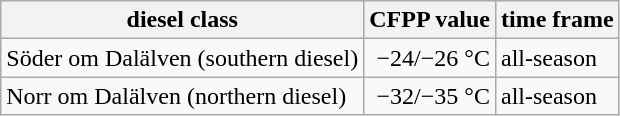<table class="wikitable">
<tr>
<th>diesel class</th>
<th>CFPP value</th>
<th>time frame</th>
</tr>
<tr>
<td>Söder om Dalälven (southern diesel)</td>
<td align=right>−24/−26 °C</td>
<td>all-season</td>
</tr>
<tr>
<td>Norr om Dalälven (northern diesel)</td>
<td align=right>−32/−35 °C</td>
<td>all-season</td>
</tr>
</table>
